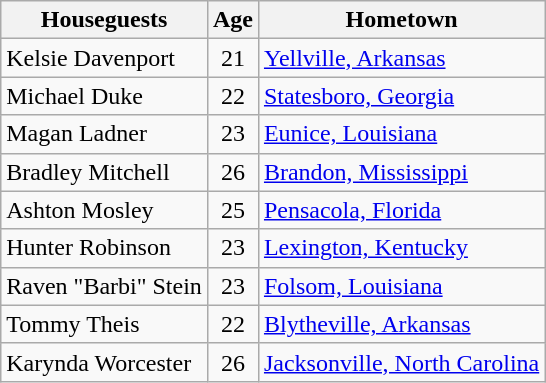<table class="wikitable sortable plainrowheaders">
<tr>
<th scope="col">Houseguests</th>
<th scope="col">Age</th>
<th scope="col">Hometown</th>
</tr>
<tr>
<td scope="row">Kelsie Davenport<br></td>
<td align="center">21</td>
<td><a href='#'>Yellville, Arkansas</a></td>
</tr>
<tr>
<td scope="row">Michael Duke</td>
<td align="center">22</td>
<td><a href='#'>Statesboro, Georgia</a></td>
</tr>
<tr>
<td scope="row">Magan Ladner<br></td>
<td align="center">23</td>
<td><a href='#'>Eunice, Louisiana</a></td>
</tr>
<tr>
<td scope="row">Bradley Mitchell</td>
<td align="center">26</td>
<td><a href='#'>Brandon, Mississippi</a></td>
</tr>
<tr>
<td scope="row">Ashton Mosley</td>
<td align="center">25</td>
<td><a href='#'>Pensacola, Florida</a></td>
</tr>
<tr>
<td scope="row">Hunter Robinson</td>
<td align="center">23</td>
<td><a href='#'>Lexington, Kentucky</a></td>
</tr>
<tr>
<td scope="row">Raven "Barbi" Stein</td>
<td align="center">23</td>
<td><a href='#'>Folsom, Louisiana</a></td>
</tr>
<tr>
<td scope="row">Tommy Theis</td>
<td align="center">22</td>
<td><a href='#'>Blytheville, Arkansas</a></td>
</tr>
<tr>
<td scope="row">Karynda Worcester</td>
<td align="center">26</td>
<td><a href='#'>Jacksonville, North Carolina</a></td>
</tr>
</table>
